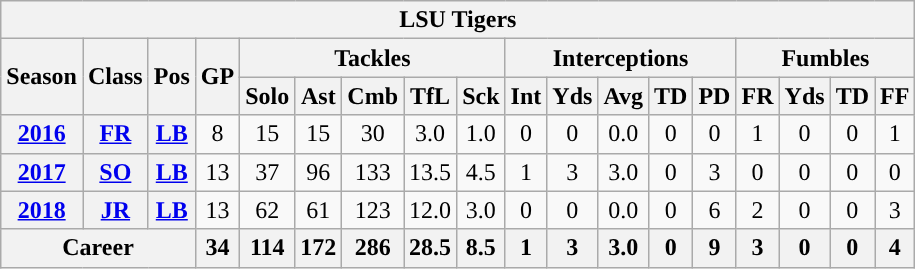<table class="wikitable" style="text-align:center;">
<tr>
<th colspan="18">LSU Tigers</th>
</tr>
<tr>
<th rowspan="2">Season</th>
<th rowspan="2">Class</th>
<th rowspan="2">Pos</th>
<th rowspan="2">GP</th>
<th colspan="5">Tackles</th>
<th colspan="5">Interceptions</th>
<th colspan="4">Fumbles</th>
</tr>
<tr>
<th>Solo</th>
<th>Ast</th>
<th>Cmb</th>
<th>TfL</th>
<th>Sck</th>
<th>Int</th>
<th>Yds</th>
<th>Avg</th>
<th>TD</th>
<th>PD</th>
<th>FR</th>
<th>Yds</th>
<th>TD</th>
<th>FF</th>
</tr>
<tr>
<th><a href='#'>2016</a></th>
<th><a href='#'>FR</a></th>
<th><a href='#'>LB</a></th>
<td>8</td>
<td>15</td>
<td>15</td>
<td>30</td>
<td>3.0</td>
<td>1.0</td>
<td>0</td>
<td>0</td>
<td>0.0</td>
<td>0</td>
<td>0</td>
<td>1</td>
<td>0</td>
<td>0</td>
<td>1</td>
</tr>
<tr>
<th><a href='#'>2017</a></th>
<th><a href='#'>SO</a></th>
<th><a href='#'>LB</a></th>
<td>13</td>
<td>37</td>
<td>96</td>
<td>133</td>
<td>13.5</td>
<td>4.5</td>
<td>1</td>
<td>3</td>
<td>3.0</td>
<td>0</td>
<td>3</td>
<td>0</td>
<td>0</td>
<td>0</td>
<td>0</td>
</tr>
<tr>
<th><a href='#'>2018</a></th>
<th><a href='#'>JR</a></th>
<th><a href='#'>LB</a></th>
<td>13</td>
<td>62</td>
<td>61</td>
<td>123</td>
<td>12.0</td>
<td>3.0</td>
<td>0</td>
<td>0</td>
<td>0.0</td>
<td>0</td>
<td>6</td>
<td>2</td>
<td>0</td>
<td>0</td>
<td>3</td>
</tr>
<tr>
<th colspan="3">Career</th>
<th>34</th>
<th>114</th>
<th>172</th>
<th>286</th>
<th>28.5</th>
<th>8.5</th>
<th>1</th>
<th>3</th>
<th>3.0</th>
<th>0</th>
<th>9</th>
<th>3</th>
<th>0</th>
<th>0</th>
<th>4</th>
</tr>
</table>
